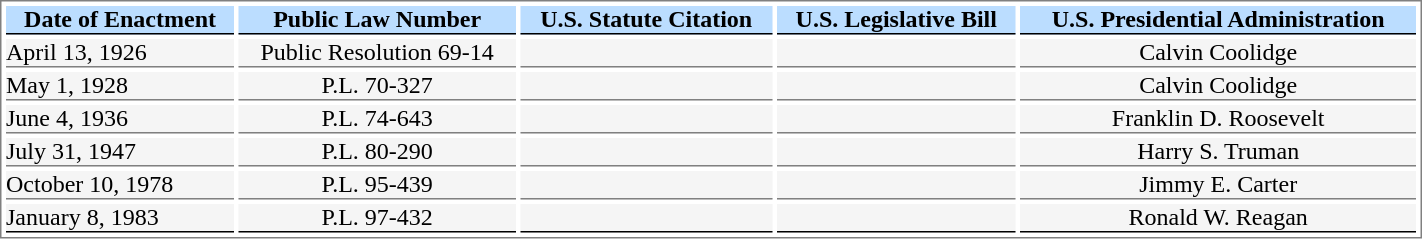<table style="border:1px solid gray; align:left; width:75%" cellspacing=3 cellpadding=0>
<tr style="font-weight:bold; text-align:center; background:#bbddff; color:black;">
<th style=" border-bottom:1.5px solid black">Date of Enactment</th>
<th style=" border-bottom:1.5px solid black">Public Law Number</th>
<th style=" border-bottom:1.5px solid black">U.S. Statute Citation</th>
<th style=" border-bottom:1.5px solid black">U.S. Legislative Bill</th>
<th style=" border-bottom:1.5px solid black">U.S. Presidential Administration</th>
</tr>
<tr>
<td style="border-bottom:1px solid gray; background:#F5F5F5;">April 13, 1926</td>
<td style="border-bottom:1px solid gray; background:#F5F5F5; text-align:center;">Public Resolution 69-14</td>
<td style="border-bottom:1px solid gray; background:#F5F5F5; text-align:center;"></td>
<td style="border-bottom:1px solid gray; background:#F5F5F5; text-align:center;"></td>
<td style="border-bottom:1px solid gray; background:#F5F5F5; text-align:center;">Calvin Coolidge</td>
</tr>
<tr>
<td style="border-bottom:1px solid gray; background:#F5F5F5;">May 1, 1928</td>
<td style="border-bottom:1px solid gray; background:#F5F5F5; text-align:center;">P.L. 70-327</td>
<td style="border-bottom:1px solid gray; background:#F5F5F5; text-align:center;"></td>
<td style="border-bottom:1px solid gray; background:#F5F5F5; text-align:center;"></td>
<td style="border-bottom:1px solid gray; background:#F5F5F5; text-align:center;">Calvin Coolidge</td>
</tr>
<tr>
<td style="border-bottom:1px solid gray; background:#F5F5F5;">June 4, 1936</td>
<td style="border-bottom:1px solid gray; background:#F5F5F5; text-align:center;">P.L. 74-643</td>
<td style="border-bottom:1px solid gray; background:#F5F5F5; text-align:center;"></td>
<td style="border-bottom:1px solid gray; background:#F5F5F5; text-align:center;"></td>
<td style="border-bottom:1px solid gray; background:#F5F5F5; text-align:center;">Franklin D. Roosevelt</td>
</tr>
<tr>
<td style="border-bottom:1px solid gray; background:#F5F5F5;">July 31, 1947</td>
<td style="border-bottom:1px solid gray; background:#F5F5F5; text-align:center;">P.L. 80-290</td>
<td style="border-bottom:1px solid gray; background:#F5F5F5; text-align:center;"></td>
<td style="border-bottom:1px solid gray; background:#F5F5F5; text-align:center;"></td>
<td style="border-bottom:1px solid gray; background:#F5F5F5; text-align:center;">Harry S. Truman</td>
</tr>
<tr>
<td style="border-bottom:1px solid gray; background:#F5F5F5;">October 10, 1978</td>
<td style="border-bottom:1px solid gray; background:#F5F5F5; text-align:center;">P.L. 95-439</td>
<td style="border-bottom:1px solid gray; background:#F5F5F5; text-align:center;"></td>
<td style="border-bottom:1px solid gray; background:#F5F5F5; text-align:center;"></td>
<td style="border-bottom:1px solid gray; background:#F5F5F5; text-align:center;">Jimmy E. Carter</td>
</tr>
<tr>
<td style="border-bottom:1.5px solid black; background:#F5F5F5;">January 8, 1983</td>
<td style="border-bottom:1.5px solid black; background:#F5F5F5; text-align:center;">P.L. 97-432</td>
<td style="border-bottom:1.5px solid black; background:#F5F5F5; text-align:center;"></td>
<td style="border-bottom:1.5px solid black; background:#F5F5F5; text-align:center;"></td>
<td style="border-bottom:1.5px solid black; background:#F5F5F5; text-align:center;">Ronald W. Reagan</td>
</tr>
</table>
